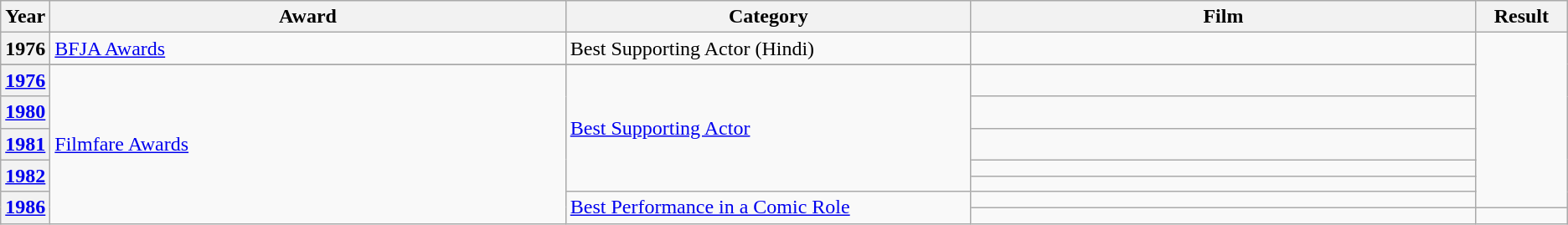<table class="wikitable">
<tr>
<th scope="col" style="width:1em;">Year</th>
<th scope="col" style="width:39em;">Award</th>
<th scope="col" style="width:29em;">Category</th>
<th scope="col" style="width:39em;">Film</th>
<th scope="col" style="width:5em;">Result</th>
</tr>
<tr>
<th>1976</th>
<td><a href='#'>BFJA Awards</a></td>
<td>Best Supporting Actor (Hindi)</td>
<td></td>
<td rowspan="8"></td>
</tr>
<tr>
</tr>
<tr>
<th><a href='#'>1976</a></th>
<td rowspan="7"><a href='#'>Filmfare Awards</a></td>
<td rowspan="5"><a href='#'>Best Supporting Actor</a></td>
<td></td>
</tr>
<tr>
<th><a href='#'>1980</a></th>
<td></td>
</tr>
<tr>
<th><a href='#'>1981</a></th>
<td></td>
</tr>
<tr>
<th rowspan="2"><a href='#'>1982</a></th>
<td></td>
</tr>
<tr>
<td></td>
</tr>
<tr>
<th rowspan="2"><a href='#'>1986</a></th>
<td rowspan="2"><a href='#'>Best Performance in a Comic Role</a></td>
<td></td>
</tr>
<tr>
<td></td>
</tr>
</table>
